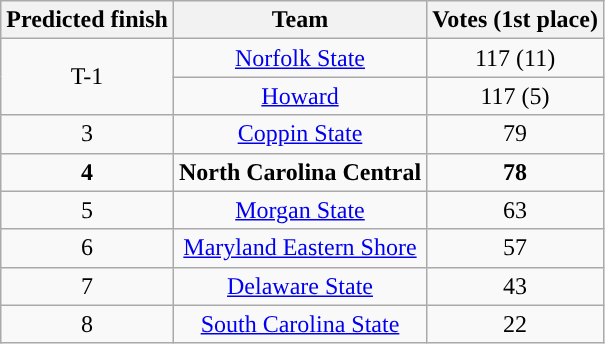<table class="wikitable" border="1">
<tr align=center>
<th>Predicted finish</th>
<th>Team</th>
<th>Votes (1st place)</th>
</tr>
<tr align="center">
<td rowspan=2>T-1</td>
<td><a href='#'>Norfolk State</a></td>
<td>117 (11)</td>
</tr>
<tr align="center">
<td><a href='#'>Howard</a></td>
<td>117 (5)</td>
</tr>
<tr align="center">
<td>3</td>
<td><a href='#'>Coppin State</a></td>
<td>79</td>
</tr>
<tr align="center">
<td><strong>4</strong></td>
<td><strong>North Carolina Central</strong></td>
<td><strong>78</strong></td>
</tr>
<tr align="center">
<td>5</td>
<td><a href='#'>Morgan State</a></td>
<td>63</td>
</tr>
<tr align="center">
<td>6</td>
<td><a href='#'>Maryland Eastern Shore</a></td>
<td>57</td>
</tr>
<tr align="center">
<td>7</td>
<td><a href='#'>Delaware State</a></td>
<td>43</td>
</tr>
<tr align="center">
<td>8</td>
<td><a href='#'>South Carolina State</a></td>
<td>22</td>
</tr>
</table>
